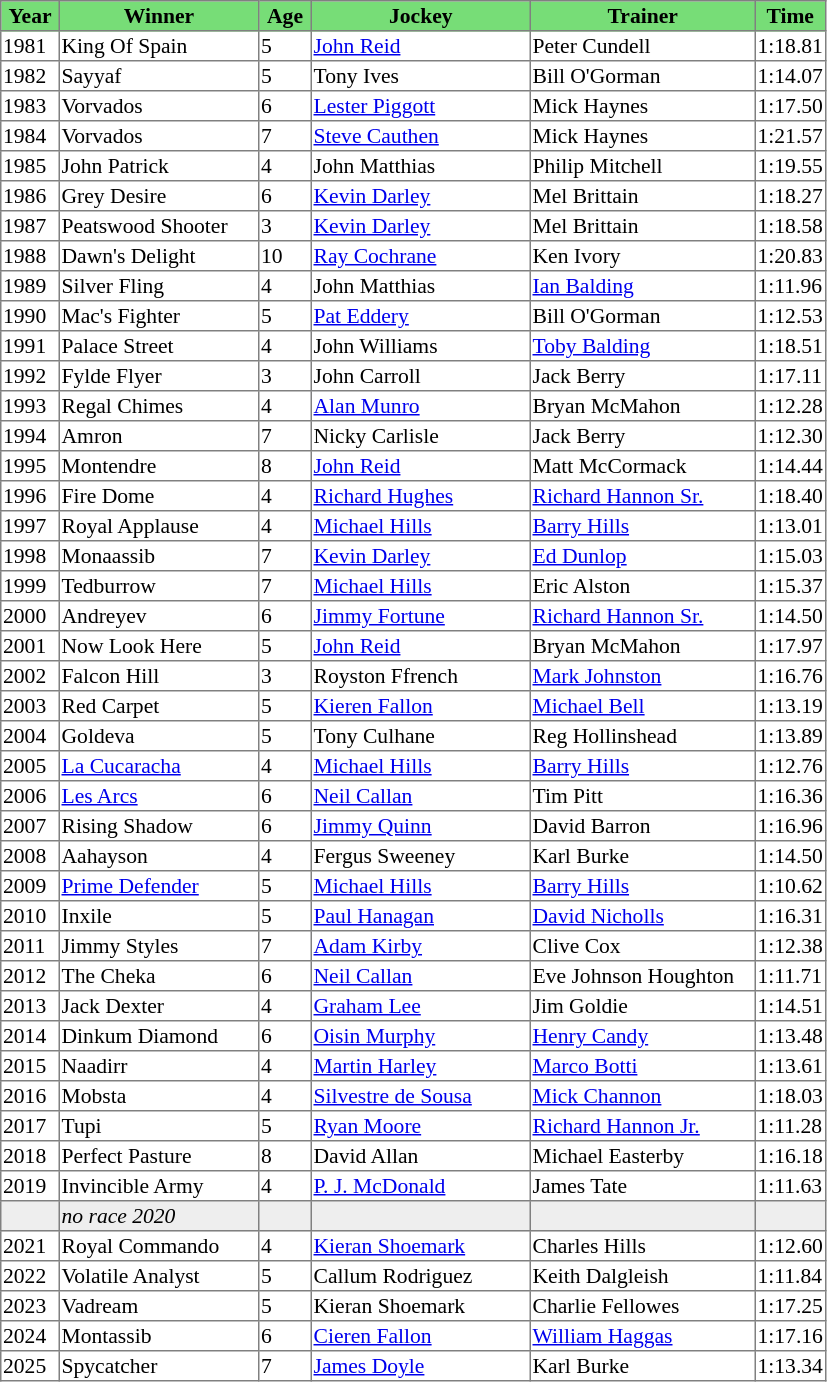<table class = "sortable" | border="1" style="border-collapse: collapse; font-size:90%">
<tr bgcolor="#77dd77" align="center">
<th width="36px"><strong>Year</strong><br></th>
<th width="130px"><strong>Winner</strong><br></th>
<th width="32px"><strong>Age</strong><br></th>
<th width="143px"><strong>Jockey</strong><br></th>
<th width="147px"><strong>Trainer</strong><br></th>
<th><strong>Time</strong><br></th>
</tr>
<tr>
<td>1981</td>
<td>King Of Spain</td>
<td>5</td>
<td><a href='#'>John Reid</a></td>
<td>Peter Cundell</td>
<td>1:18.81</td>
</tr>
<tr>
<td>1982</td>
<td>Sayyaf</td>
<td>5</td>
<td>Tony Ives</td>
<td>Bill O'Gorman</td>
<td>1:14.07</td>
</tr>
<tr>
<td>1983</td>
<td>Vorvados</td>
<td>6</td>
<td><a href='#'>Lester Piggott</a></td>
<td>Mick Haynes</td>
<td>1:17.50</td>
</tr>
<tr>
<td>1984</td>
<td>Vorvados</td>
<td>7</td>
<td><a href='#'>Steve Cauthen</a></td>
<td>Mick Haynes</td>
<td>1:21.57</td>
</tr>
<tr>
<td>1985</td>
<td>John Patrick</td>
<td>4</td>
<td>John Matthias</td>
<td>Philip Mitchell</td>
<td>1:19.55</td>
</tr>
<tr>
<td>1986</td>
<td>Grey Desire</td>
<td>6</td>
<td><a href='#'>Kevin Darley</a></td>
<td>Mel Brittain</td>
<td>1:18.27</td>
</tr>
<tr>
<td>1987</td>
<td>Peatswood Shooter</td>
<td>3</td>
<td><a href='#'>Kevin Darley</a></td>
<td>Mel Brittain</td>
<td>1:18.58</td>
</tr>
<tr>
<td>1988</td>
<td>Dawn's Delight</td>
<td>10</td>
<td><a href='#'>Ray Cochrane</a></td>
<td>Ken Ivory</td>
<td>1:20.83</td>
</tr>
<tr>
<td>1989</td>
<td>Silver Fling</td>
<td>4</td>
<td>John Matthias</td>
<td><a href='#'>Ian Balding</a></td>
<td>1:11.96</td>
</tr>
<tr>
<td>1990</td>
<td>Mac's Fighter</td>
<td>5</td>
<td><a href='#'>Pat Eddery</a></td>
<td>Bill O'Gorman</td>
<td>1:12.53</td>
</tr>
<tr>
<td>1991</td>
<td>Palace Street</td>
<td>4</td>
<td>John Williams</td>
<td><a href='#'>Toby Balding</a></td>
<td>1:18.51</td>
</tr>
<tr>
<td>1992</td>
<td>Fylde Flyer</td>
<td>3</td>
<td>John Carroll</td>
<td>Jack Berry</td>
<td>1:17.11</td>
</tr>
<tr>
<td>1993</td>
<td>Regal Chimes</td>
<td>4</td>
<td><a href='#'>Alan Munro</a></td>
<td>Bryan McMahon</td>
<td>1:12.28</td>
</tr>
<tr>
<td>1994</td>
<td>Amron</td>
<td>7</td>
<td>Nicky Carlisle</td>
<td>Jack Berry</td>
<td>1:12.30</td>
</tr>
<tr>
<td>1995</td>
<td>Montendre</td>
<td>8</td>
<td><a href='#'>John Reid</a></td>
<td>Matt McCormack</td>
<td>1:14.44</td>
</tr>
<tr>
<td>1996</td>
<td>Fire Dome</td>
<td>4</td>
<td><a href='#'>Richard Hughes</a></td>
<td><a href='#'>Richard Hannon Sr.</a></td>
<td>1:18.40</td>
</tr>
<tr>
<td>1997</td>
<td>Royal Applause</td>
<td>4</td>
<td><a href='#'>Michael Hills</a></td>
<td><a href='#'>Barry Hills</a></td>
<td>1:13.01</td>
</tr>
<tr>
<td>1998</td>
<td>Monaassib</td>
<td>7</td>
<td><a href='#'>Kevin Darley</a></td>
<td><a href='#'>Ed Dunlop</a></td>
<td>1:15.03</td>
</tr>
<tr>
<td>1999</td>
<td>Tedburrow</td>
<td>7</td>
<td><a href='#'>Michael Hills</a></td>
<td>Eric Alston</td>
<td>1:15.37</td>
</tr>
<tr>
<td>2000</td>
<td>Andreyev</td>
<td>6</td>
<td><a href='#'>Jimmy Fortune</a></td>
<td><a href='#'>Richard Hannon Sr.</a></td>
<td>1:14.50</td>
</tr>
<tr>
<td>2001</td>
<td>Now Look Here</td>
<td>5</td>
<td><a href='#'>John Reid</a></td>
<td>Bryan McMahon</td>
<td>1:17.97</td>
</tr>
<tr>
<td>2002</td>
<td>Falcon Hill</td>
<td>3</td>
<td>Royston Ffrench</td>
<td><a href='#'>Mark Johnston</a></td>
<td>1:16.76</td>
</tr>
<tr>
<td>2003</td>
<td>Red Carpet</td>
<td>5</td>
<td><a href='#'>Kieren Fallon</a></td>
<td><a href='#'>Michael Bell</a></td>
<td>1:13.19</td>
</tr>
<tr>
<td>2004</td>
<td>Goldeva</td>
<td>5</td>
<td>Tony Culhane</td>
<td>Reg Hollinshead</td>
<td>1:13.89</td>
</tr>
<tr>
<td>2005</td>
<td><a href='#'>La Cucaracha</a></td>
<td>4</td>
<td><a href='#'>Michael Hills</a></td>
<td><a href='#'>Barry Hills</a></td>
<td>1:12.76</td>
</tr>
<tr>
<td>2006</td>
<td><a href='#'>Les Arcs</a></td>
<td>6</td>
<td><a href='#'>Neil Callan</a></td>
<td>Tim Pitt</td>
<td>1:16.36</td>
</tr>
<tr>
<td>2007</td>
<td>Rising Shadow</td>
<td>6</td>
<td><a href='#'>Jimmy Quinn</a></td>
<td>David Barron</td>
<td>1:16.96</td>
</tr>
<tr>
<td>2008</td>
<td>Aahayson</td>
<td>4</td>
<td>Fergus Sweeney</td>
<td>Karl Burke</td>
<td>1:14.50</td>
</tr>
<tr>
<td>2009</td>
<td><a href='#'>Prime Defender</a></td>
<td>5</td>
<td><a href='#'>Michael Hills</a></td>
<td><a href='#'>Barry Hills</a></td>
<td>1:10.62</td>
</tr>
<tr>
<td>2010</td>
<td>Inxile</td>
<td>5</td>
<td><a href='#'>Paul Hanagan</a></td>
<td><a href='#'>David Nicholls</a></td>
<td>1:16.31</td>
</tr>
<tr>
<td>2011</td>
<td>Jimmy Styles</td>
<td>7</td>
<td><a href='#'>Adam Kirby</a></td>
<td>Clive Cox</td>
<td>1:12.38</td>
</tr>
<tr>
<td>2012</td>
<td>The Cheka</td>
<td>6</td>
<td><a href='#'>Neil Callan</a></td>
<td>Eve Johnson Houghton</td>
<td>1:11.71</td>
</tr>
<tr>
<td>2013</td>
<td>Jack Dexter</td>
<td>4</td>
<td><a href='#'>Graham Lee</a></td>
<td>Jim Goldie</td>
<td>1:14.51</td>
</tr>
<tr>
<td>2014</td>
<td>Dinkum Diamond</td>
<td>6</td>
<td><a href='#'>Oisin Murphy</a></td>
<td><a href='#'>Henry Candy</a></td>
<td>1:13.48</td>
</tr>
<tr>
<td>2015</td>
<td>Naadirr</td>
<td>4</td>
<td><a href='#'>Martin Harley</a></td>
<td><a href='#'>Marco Botti</a></td>
<td>1:13.61</td>
</tr>
<tr>
<td>2016</td>
<td>Mobsta</td>
<td>4</td>
<td><a href='#'>Silvestre de Sousa</a></td>
<td><a href='#'>Mick Channon</a></td>
<td>1:18.03</td>
</tr>
<tr>
<td>2017</td>
<td>Tupi</td>
<td>5</td>
<td><a href='#'>Ryan Moore</a></td>
<td><a href='#'>Richard Hannon Jr.</a></td>
<td>1:11.28</td>
</tr>
<tr>
<td>2018</td>
<td>Perfect Pasture</td>
<td>8</td>
<td>David Allan</td>
<td>Michael Easterby</td>
<td>1:16.18</td>
</tr>
<tr>
<td>2019</td>
<td>Invincible Army</td>
<td>4</td>
<td><a href='#'>P. J. McDonald</a></td>
<td>James Tate</td>
<td>1:11.63</td>
</tr>
<tr bgcolor="#eeeeee">
<td data-sort-value="2020"></td>
<td><em>no race 2020</em> </td>
<td></td>
<td></td>
<td></td>
<td></td>
</tr>
<tr>
<td>2021</td>
<td>Royal Commando</td>
<td>4</td>
<td><a href='#'>Kieran Shoemark</a></td>
<td>Charles Hills</td>
<td>1:12.60</td>
</tr>
<tr>
<td>2022</td>
<td>Volatile Analyst</td>
<td>5</td>
<td>Callum Rodriguez</td>
<td>Keith Dalgleish</td>
<td>1:11.84</td>
</tr>
<tr>
<td>2023</td>
<td>Vadream</td>
<td>5</td>
<td>Kieran Shoemark</td>
<td>Charlie Fellowes</td>
<td>1:17.25</td>
</tr>
<tr>
<td>2024</td>
<td>Montassib</td>
<td>6</td>
<td><a href='#'>Cieren Fallon</a></td>
<td><a href='#'>William Haggas</a></td>
<td>1:17.16</td>
</tr>
<tr>
<td>2025</td>
<td>Spycatcher</td>
<td>7</td>
<td><a href='#'>James Doyle</a></td>
<td>Karl Burke</td>
<td>1:13.34</td>
</tr>
</table>
